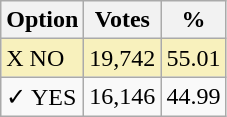<table class="wikitable">
<tr>
<th>Option</th>
<th>Votes</th>
<th>%</th>
</tr>
<tr>
<td style=background:#f8f1bd>X NO</td>
<td style=background:#f8f1bd>19,742</td>
<td style=background:#f8f1bd>55.01</td>
</tr>
<tr>
<td>✓ YES</td>
<td>16,146</td>
<td>44.99</td>
</tr>
</table>
